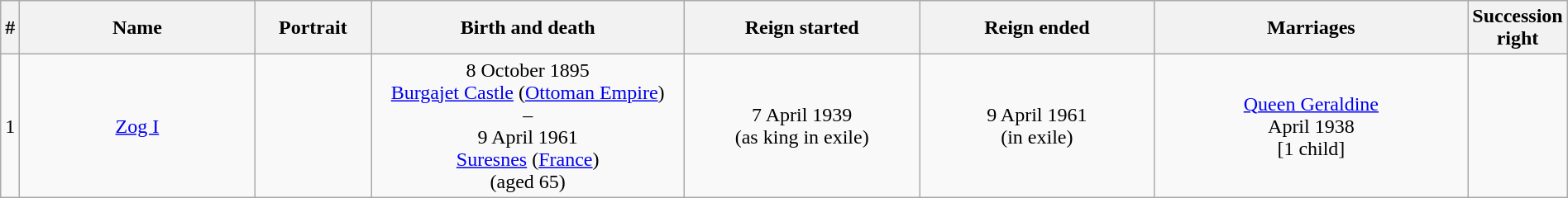<table style="text-align:center; width:100%" class="wikitable">
<tr>
<th>#</th>
<th width=15%>Name</th>
<th width=105px>Portrait</th>
<th width=20%>Birth and death</th>
<th width=15%>Reign started</th>
<th width=15%>Reign ended</th>
<th width=20%>Marriages</th>
<th width=15>Succession right</th>
</tr>
<tr>
<td align="center">1</td>
<td align="center"><a href='#'>Zog I</a></td>
<td align="center"></td>
<td align="center">8 October 1895<br><a href='#'>Burgajet Castle</a> (<a href='#'>Ottoman Empire</a>)<br>–<br>9 April 1961<br><a href='#'>Suresnes</a> (<a href='#'>France</a>)<br>(aged 65)</td>
<td align="center">7 April 1939<br>(as king in exile)</td>
<td align="center">9 April 1961<br>(in exile)</td>
<td align="center"><a href='#'>Queen Geraldine</a><br>April 1938<br>[1 child]</td>
<td align="center"></td>
</tr>
</table>
